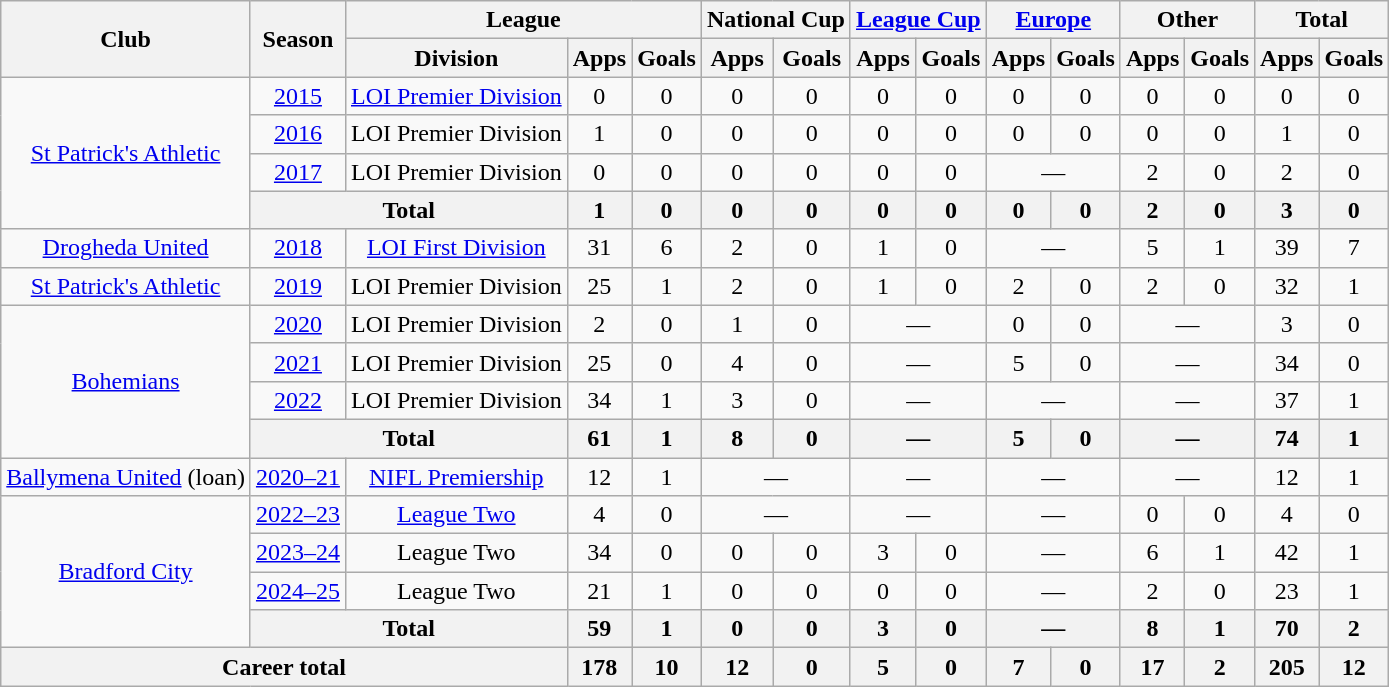<table class="wikitable" style="text-align:center">
<tr>
<th rowspan="2">Club</th>
<th rowspan="2">Season</th>
<th colspan="3">League</th>
<th colspan="2">National Cup</th>
<th colspan="2"><a href='#'>League Cup</a></th>
<th colspan="2"><a href='#'>Europe</a></th>
<th colspan="2">Other</th>
<th colspan="2">Total</th>
</tr>
<tr>
<th>Division</th>
<th>Apps</th>
<th>Goals</th>
<th>Apps</th>
<th>Goals</th>
<th>Apps</th>
<th>Goals</th>
<th>Apps</th>
<th>Goals</th>
<th>Apps</th>
<th>Goals</th>
<th>Apps</th>
<th>Goals</th>
</tr>
<tr>
<td rowspan="4"><a href='#'>St Patrick's Athletic</a></td>
<td><a href='#'>2015</a></td>
<td><a href='#'>LOI Premier Division</a></td>
<td>0</td>
<td>0</td>
<td>0</td>
<td>0</td>
<td>0</td>
<td>0</td>
<td>0</td>
<td>0</td>
<td>0</td>
<td>0</td>
<td>0</td>
<td>0</td>
</tr>
<tr>
<td><a href='#'>2016</a></td>
<td>LOI Premier Division</td>
<td>1</td>
<td>0</td>
<td>0</td>
<td>0</td>
<td>0</td>
<td>0</td>
<td>0</td>
<td>0</td>
<td>0</td>
<td>0</td>
<td>1</td>
<td>0</td>
</tr>
<tr>
<td><a href='#'>2017</a></td>
<td>LOI Premier Division</td>
<td>0</td>
<td>0</td>
<td>0</td>
<td>0</td>
<td>0</td>
<td>0</td>
<td colspan="2">—</td>
<td>2</td>
<td>0</td>
<td>2</td>
<td>0</td>
</tr>
<tr>
<th colspan="2">Total</th>
<th>1</th>
<th>0</th>
<th>0</th>
<th>0</th>
<th>0</th>
<th>0</th>
<th>0</th>
<th>0</th>
<th>2</th>
<th>0</th>
<th>3</th>
<th>0</th>
</tr>
<tr>
<td><a href='#'>Drogheda United</a></td>
<td><a href='#'>2018</a></td>
<td><a href='#'>LOI First Division</a></td>
<td>31</td>
<td>6</td>
<td>2</td>
<td>0</td>
<td>1</td>
<td>0</td>
<td colspan="2">—</td>
<td>5</td>
<td>1</td>
<td>39</td>
<td>7</td>
</tr>
<tr>
<td><a href='#'>St Patrick's Athletic</a></td>
<td><a href='#'>2019</a></td>
<td>LOI Premier Division</td>
<td>25</td>
<td>1</td>
<td>2</td>
<td>0</td>
<td>1</td>
<td>0</td>
<td>2</td>
<td>0</td>
<td>2</td>
<td>0</td>
<td>32</td>
<td>1</td>
</tr>
<tr>
<td rowspan="4"><a href='#'>Bohemians</a></td>
<td><a href='#'>2020</a></td>
<td>LOI Premier Division</td>
<td>2</td>
<td>0</td>
<td>1</td>
<td>0</td>
<td colspan="2">—</td>
<td>0</td>
<td>0</td>
<td colspan="2">—</td>
<td>3</td>
<td>0</td>
</tr>
<tr>
<td><a href='#'>2021</a></td>
<td>LOI Premier Division</td>
<td>25</td>
<td>0</td>
<td>4</td>
<td>0</td>
<td colspan="2">—</td>
<td>5</td>
<td>0</td>
<td colspan="2">—</td>
<td>34</td>
<td>0</td>
</tr>
<tr>
<td><a href='#'>2022</a></td>
<td>LOI Premier Division</td>
<td>34</td>
<td>1</td>
<td>3</td>
<td>0</td>
<td colspan="2">—</td>
<td colspan="2">—</td>
<td colspan="2">—</td>
<td>37</td>
<td>1</td>
</tr>
<tr>
<th colspan="2">Total</th>
<th>61</th>
<th>1</th>
<th>8</th>
<th>0</th>
<th colspan="2">—</th>
<th>5</th>
<th>0</th>
<th colspan="2">—</th>
<th>74</th>
<th>1</th>
</tr>
<tr>
<td><a href='#'>Ballymena United</a> (loan)</td>
<td><a href='#'>2020–21</a></td>
<td><a href='#'>NIFL Premiership</a></td>
<td>12</td>
<td>1</td>
<td colspan="2">—</td>
<td colspan="2">—</td>
<td colspan="2">—</td>
<td colspan="2">—</td>
<td>12</td>
<td>1</td>
</tr>
<tr>
<td rowspan="4"><a href='#'>Bradford City</a></td>
<td><a href='#'>2022–23</a></td>
<td><a href='#'>League Two</a></td>
<td>4</td>
<td>0</td>
<td colspan="2">—</td>
<td colspan="2">—</td>
<td colspan="2">—</td>
<td>0</td>
<td>0</td>
<td>4</td>
<td>0</td>
</tr>
<tr>
<td><a href='#'>2023–24</a></td>
<td>League Two</td>
<td>34</td>
<td>0</td>
<td>0</td>
<td>0</td>
<td>3</td>
<td>0</td>
<td colspan="2">—</td>
<td>6</td>
<td>1</td>
<td>42</td>
<td>1</td>
</tr>
<tr>
<td><a href='#'>2024–25</a></td>
<td>League Two</td>
<td>21</td>
<td>1</td>
<td>0</td>
<td>0</td>
<td>0</td>
<td>0</td>
<td colspan="2">—</td>
<td>2</td>
<td>0</td>
<td>23</td>
<td>1</td>
</tr>
<tr>
<th colspan="2">Total</th>
<th>59</th>
<th>1</th>
<th>0</th>
<th>0</th>
<th>3</th>
<th>0</th>
<th colspan="2">—</th>
<th>8</th>
<th>1</th>
<th>70</th>
<th>2</th>
</tr>
<tr>
<th colspan="3">Career total</th>
<th>178</th>
<th>10</th>
<th>12</th>
<th>0</th>
<th>5</th>
<th>0</th>
<th>7</th>
<th>0</th>
<th>17</th>
<th>2</th>
<th>205</th>
<th>12</th>
</tr>
</table>
